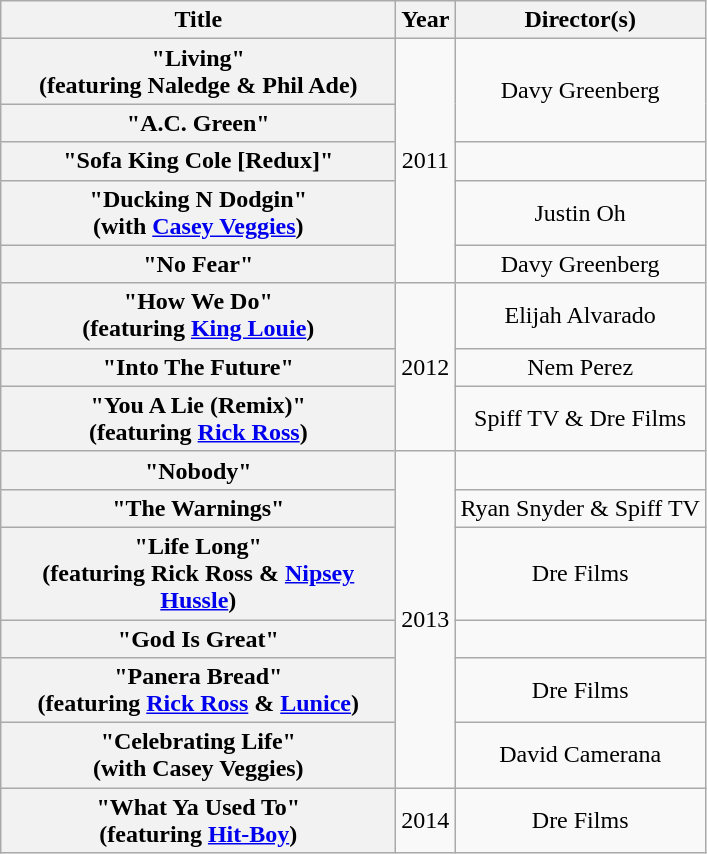<table class="wikitable plainrowheaders" style="text-align:center;">
<tr>
<th scope="col" style="width:16em;">Title</th>
<th scope="col">Year</th>
<th scope="col">Director(s)</th>
</tr>
<tr>
<th scope="row">"Living"<br><span>(featuring Naledge & Phil Ade)</span></th>
<td rowspan="5">2011</td>
<td rowspan="2">Davy Greenberg</td>
</tr>
<tr>
<th scope="row">"A.C. Green"</th>
</tr>
<tr>
<th scope="row">"Sofa King Cole [Redux]"</th>
<td></td>
</tr>
<tr>
<th scope="row">"Ducking N Dodgin"<br><span>(with <a href='#'>Casey Veggies</a>)</span></th>
<td>Justin Oh</td>
</tr>
<tr>
<th scope="row">"No Fear"</th>
<td>Davy Greenberg</td>
</tr>
<tr>
<th scope="row">"How We Do"<br><span>(featuring <a href='#'>King Louie</a>)</span></th>
<td rowspan="3">2012</td>
<td>Elijah Alvarado</td>
</tr>
<tr>
<th scope="row">"Into The Future"</th>
<td>Nem Perez</td>
</tr>
<tr>
<th scope="row">"You A Lie (Remix)"<br><span>(featuring <a href='#'>Rick Ross</a>)</span></th>
<td>Spiff TV & Dre Films</td>
</tr>
<tr>
<th scope="row">"Nobody"</th>
<td rowspan="6">2013</td>
<td></td>
</tr>
<tr>
<th scope="row">"The Warnings"</th>
<td>Ryan Snyder & Spiff TV</td>
</tr>
<tr>
<th scope="row">"Life Long"<br><span>(featuring Rick Ross & <a href='#'>Nipsey Hussle</a>)</span></th>
<td>Dre Films</td>
</tr>
<tr>
<th scope="row">"God Is Great"</th>
<td></td>
</tr>
<tr>
<th scope="row">"Panera Bread"<br><span>(featuring <a href='#'>Rick Ross</a> & <a href='#'>Lunice</a>)</span></th>
<td>Dre Films</td>
</tr>
<tr>
<th scope="row">"Celebrating Life"<br><span>(with Casey Veggies)</span></th>
<td>David Camerana</td>
</tr>
<tr>
<th scope="row">"What Ya Used To"<br><span>(featuring <a href='#'>Hit-Boy</a>)</span></th>
<td>2014</td>
<td>Dre Films</td>
</tr>
</table>
